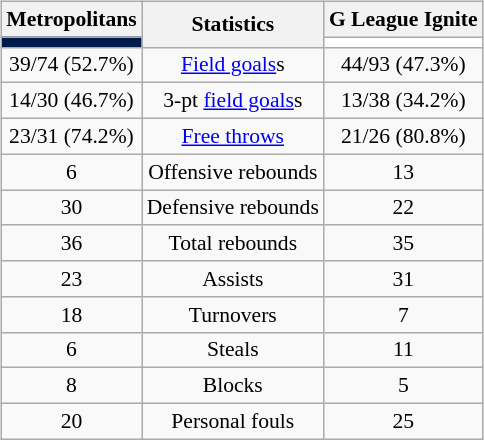<table style="width:100%;">
<tr>
<td valign=top align=right width=33%><br>













</td>
<td style="vertical-align:top; align:center; width:33%;"><br><table style="width:100%;">
<tr>
<td style="width=50%;"></td>
<td></td>
<td style="width=50%;"></td>
</tr>
</table>
<table class="wikitable" style="font-size:90%; text-align:center; margin:auto;" align=center>
<tr>
<th>Metropolitans</th>
<th rowspan=2>Statistics</th>
<th>G League Ignite</th>
</tr>
<tr>
<td style="background:#001A4B;"></td>
<td style="background:#FFFFFF;"></td>
</tr>
<tr>
<td>39/74 (52.7%)</td>
<td><a href='#'>Field goals</a>s</td>
<td>44/93 (47.3%)</td>
</tr>
<tr>
<td>14/30 (46.7%)</td>
<td>3-pt <a href='#'>field goals</a>s</td>
<td>13/38 (34.2%)</td>
</tr>
<tr>
<td>23/31 (74.2%)</td>
<td><a href='#'>Free throws</a></td>
<td>21/26 (80.8%)</td>
</tr>
<tr>
<td>6</td>
<td>Offensive rebounds</td>
<td>13</td>
</tr>
<tr>
<td>30</td>
<td>Defensive rebounds</td>
<td>22</td>
</tr>
<tr>
<td>36</td>
<td>Total rebounds</td>
<td>35</td>
</tr>
<tr>
<td>23</td>
<td>Assists</td>
<td>31</td>
</tr>
<tr>
<td>18</td>
<td>Turnovers</td>
<td>7</td>
</tr>
<tr>
<td>6</td>
<td>Steals</td>
<td>11</td>
</tr>
<tr>
<td>8</td>
<td>Blocks</td>
<td>5</td>
</tr>
<tr>
<td>20</td>
<td>Personal fouls</td>
<td>25</td>
</tr>
</table>
</td>
<td style="vertical-align:top; align:left; width:33%;"><br>















</td>
</tr>
</table>
